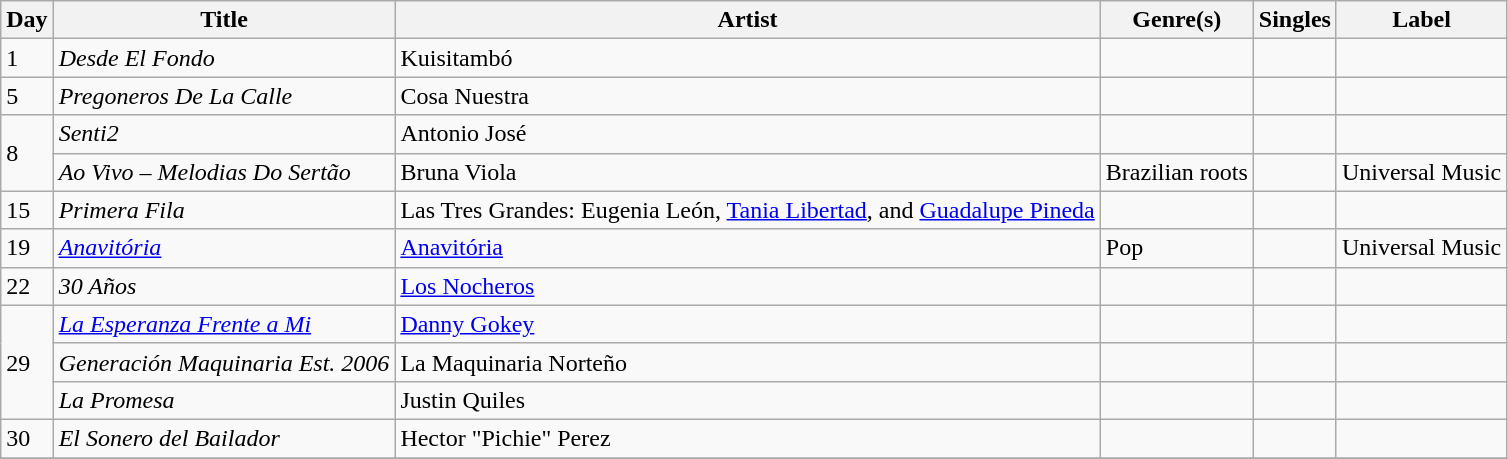<table class="wikitable sortable" style="text-align: left;">
<tr>
<th>Day</th>
<th>Title</th>
<th>Artist</th>
<th>Genre(s)</th>
<th>Singles</th>
<th>Label</th>
</tr>
<tr>
<td>1</td>
<td><em>Desde El Fondo</em></td>
<td>Kuisitambó</td>
<td></td>
<td></td>
<td></td>
</tr>
<tr>
<td>5</td>
<td><em>Pregoneros De La Calle</em></td>
<td>Cosa Nuestra</td>
<td></td>
<td></td>
<td></td>
</tr>
<tr>
<td rowspan="2">8</td>
<td><em>Senti2</em></td>
<td>Antonio José</td>
<td></td>
<td></td>
<td></td>
</tr>
<tr>
<td><em>Ao Vivo – Melodias Do Sertão</em></td>
<td>Bruna Viola</td>
<td>Brazilian roots</td>
<td></td>
<td>Universal Music</td>
</tr>
<tr>
<td>15</td>
<td><em>Primera Fila</em></td>
<td>Las Tres Grandes: Eugenia León, <a href='#'>Tania Libertad</a>, and <a href='#'>Guadalupe Pineda</a></td>
<td></td>
<td></td>
<td></td>
</tr>
<tr>
<td>19</td>
<td><em><a href='#'>Anavitória</a></em></td>
<td><a href='#'>Anavitória</a></td>
<td>Pop</td>
<td></td>
<td>Universal Music</td>
</tr>
<tr>
<td>22</td>
<td><em>30 Años</em></td>
<td><a href='#'>Los Nocheros</a></td>
<td></td>
<td></td>
<td></td>
</tr>
<tr>
<td rowspan="3">29</td>
<td><em><a href='#'>La Esperanza Frente a Mi</a></em></td>
<td><a href='#'>Danny Gokey</a></td>
<td></td>
<td></td>
<td></td>
</tr>
<tr>
<td><em>Generación Maquinaria Est. 2006</em></td>
<td>La Maquinaria Norteño</td>
<td></td>
<td></td>
<td></td>
</tr>
<tr>
<td><em>La Promesa</em></td>
<td>Justin Quiles</td>
<td></td>
<td></td>
<td></td>
</tr>
<tr>
<td>30</td>
<td><em>El Sonero del Bailador</em></td>
<td>Hector "Pichie" Perez</td>
<td></td>
<td></td>
<td></td>
</tr>
<tr>
</tr>
</table>
